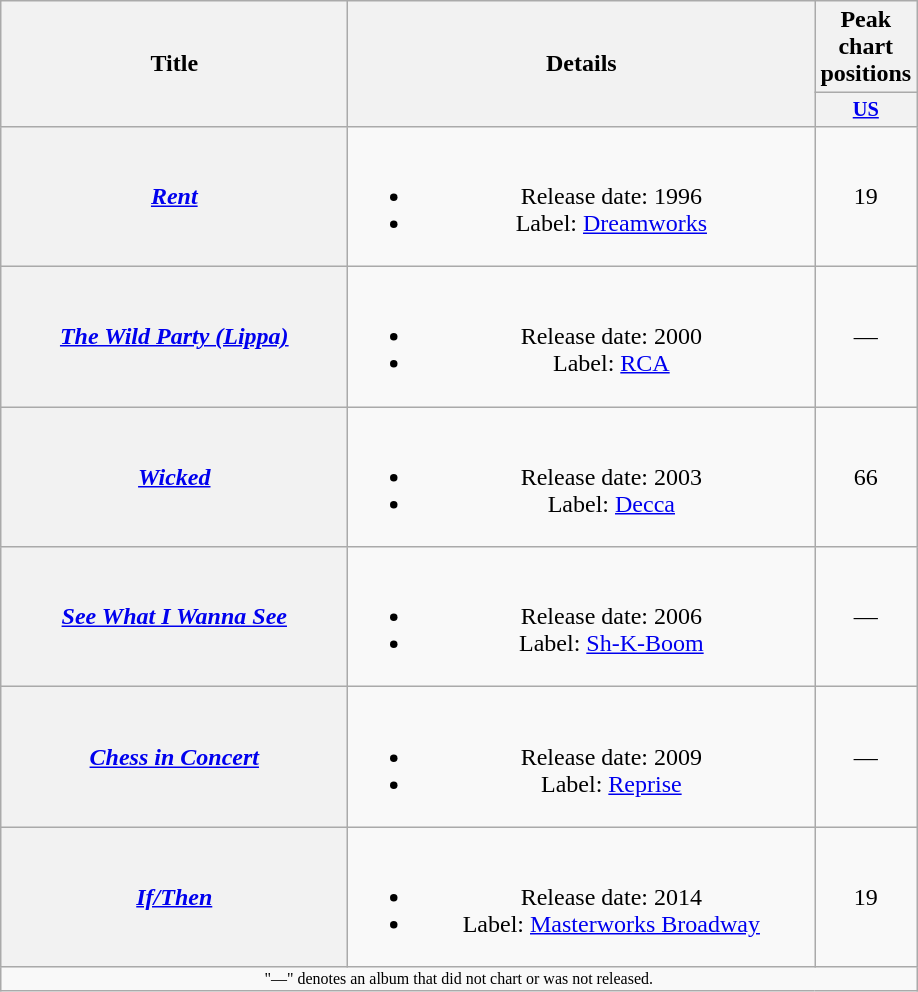<table class="wikitable plainrowheaders" style="text-align:center;">
<tr>
<th rowspan="2" style="width:14em;">Title</th>
<th rowspan="2" style="width:19em;">Details</th>
<th colspan="1">Peak chart positions</th>
</tr>
<tr>
<th scope="col" style="width:3em;font-size:85%;"><a href='#'>US</a><br></th>
</tr>
<tr>
<th scope="row"><em><a href='#'>Rent</a></em></th>
<td><br><ul><li>Release date: 1996</li><li>Label: <a href='#'>Dreamworks</a></li></ul></td>
<td>19</td>
</tr>
<tr>
<th scope="row"><em><a href='#'>The Wild Party (Lippa)</a></em></th>
<td><br><ul><li>Release date: 2000</li><li>Label: <a href='#'>RCA</a></li></ul></td>
<td>—</td>
</tr>
<tr>
<th scope="row"><em><a href='#'>Wicked</a></em></th>
<td><br><ul><li>Release date: 2003</li><li>Label: <a href='#'>Decca</a></li></ul></td>
<td>66</td>
</tr>
<tr>
<th scope="row"><em><a href='#'>See What I Wanna See</a></em></th>
<td><br><ul><li>Release date: 2006</li><li>Label: <a href='#'>Sh-K-Boom</a></li></ul></td>
<td>—</td>
</tr>
<tr>
<th scope="row"><em><a href='#'>Chess in Concert</a></em></th>
<td><br><ul><li>Release date: 2009</li><li>Label: <a href='#'>Reprise</a></li></ul></td>
<td>—</td>
</tr>
<tr>
<th scope="row"><em><a href='#'>If/Then</a></em></th>
<td><br><ul><li>Release date: 2014</li><li>Label: <a href='#'>Masterworks Broadway</a></li></ul></td>
<td>19</td>
</tr>
<tr>
<td colspan="20" style="font-size:8pt">"—" denotes an album that did not chart or was not released.</td>
</tr>
</table>
